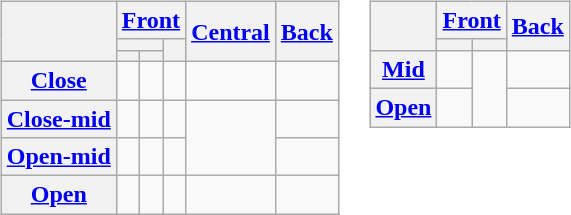<table>
<tr style="vertical-align: top;">
<td><br><table class="wikitable" style="text-align: center;">
<tr>
<th rowspan="3"> </th>
<th colspan="3"><a href='#'>Front</a></th>
<th rowspan="3"><a href='#'>Central</a></th>
<th rowspan="3"><a href='#'>Back</a></th>
</tr>
<tr>
<th colspan="2"></th>
<th rowspan="2"></th>
</tr>
<tr>
<th></th>
<th></th>
</tr>
<tr class="nounderlines">
<th><a href='#'>Close</a></th>
<td></td>
<td></td>
<td></td>
<td></td>
<td></td>
</tr>
<tr class="nounderlines">
<th><a href='#'>Close-mid</a></th>
<td></td>
<td></td>
<td></td>
<td rowspan="2"></td>
<td></td>
</tr>
<tr class="nounderlines">
<th><a href='#'>Open-mid</a></th>
<td></td>
<td></td>
<td></td>
<td></td>
</tr>
<tr class="nounderlines">
<th><a href='#'>Open</a></th>
<td></td>
<td></td>
<td></td>
<td></td>
<td> </td>
</tr>
</table>
</td>
<td valign="top"><br><table class="wikitable" style="text-align: center">
<tr>
<th rowspan="2"></th>
<th colspan="2"><a href='#'>Front</a></th>
<th rowspan="2"><a href='#'>Back</a></th>
</tr>
<tr>
<th></th>
<th></th>
</tr>
<tr class="nounderlines">
<th><a href='#'>Mid</a></th>
<td></td>
<td rowspan="2"></td>
<td></td>
</tr>
<tr class="nounderlines">
<th><a href='#'>Open</a></th>
<td></td>
<td></td>
</tr>
</table>
</td>
</tr>
</table>
